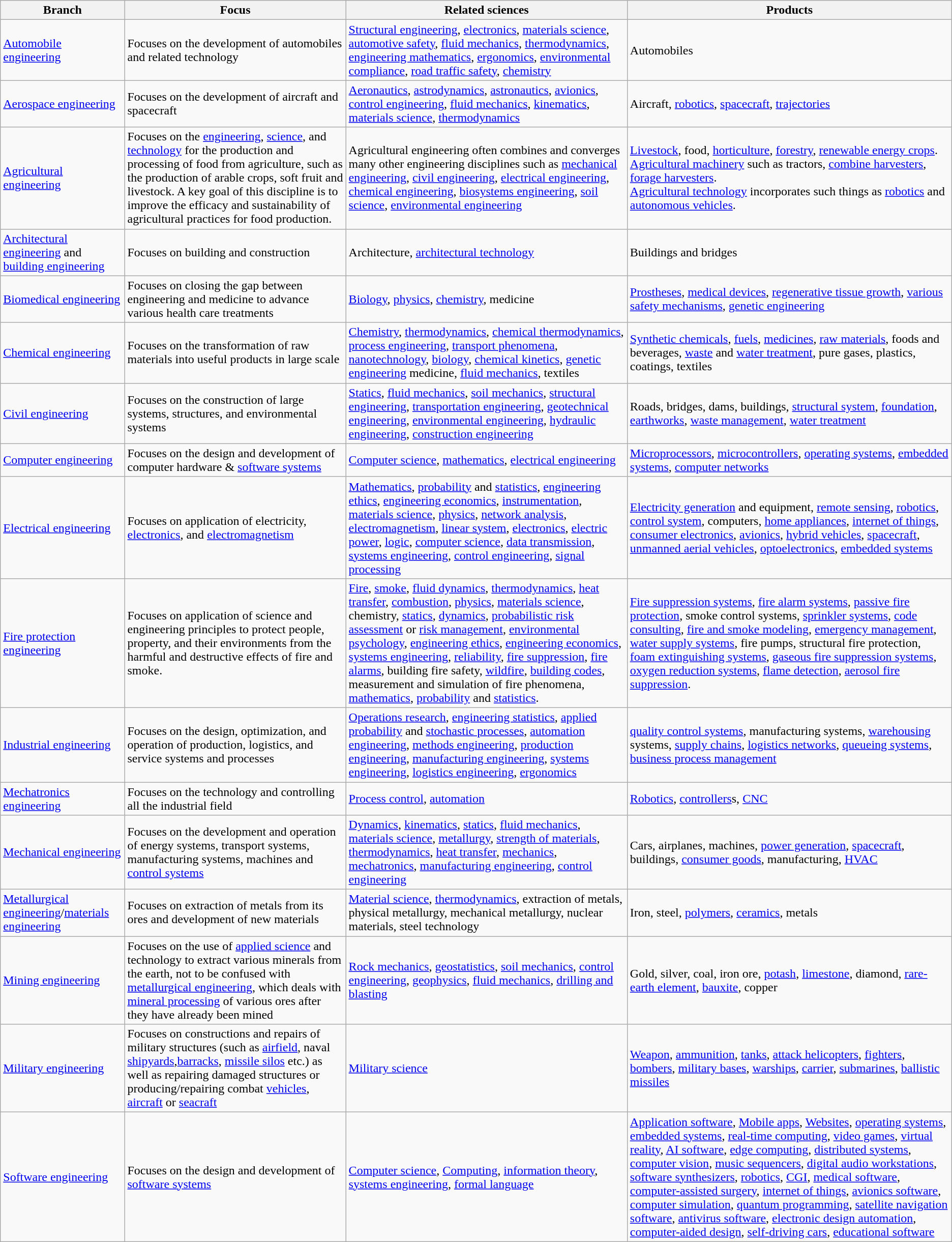<table class="wikitable sortable">
<tr>
<th>Branch</th>
<th>Focus</th>
<th>Related sciences</th>
<th>Products</th>
</tr>
<tr>
<td><a href='#'>Automobile engineering</a></td>
<td>Focuses on the development of automobiles and related technology</td>
<td><a href='#'>Structural engineering</a>, <a href='#'>electronics</a>, <a href='#'>materials science</a>, <a href='#'>automotive safety</a>, <a href='#'>fluid mechanics</a>, <a href='#'>thermodynamics</a>, <a href='#'>engineering mathematics</a>, <a href='#'>ergonomics</a>, <a href='#'>environmental compliance</a>, <a href='#'>road traffic safety</a>, <a href='#'>chemistry</a></td>
<td>Automobiles</td>
</tr>
<tr>
<td><a href='#'>Aerospace engineering</a></td>
<td>Focuses on the development of aircraft and spacecraft</td>
<td><a href='#'>Aeronautics</a>, <a href='#'>astrodynamics</a>, <a href='#'>astronautics</a>, <a href='#'>avionics</a>, <a href='#'>control engineering</a>, <a href='#'>fluid mechanics</a>, <a href='#'>kinematics</a>, <a href='#'>materials science</a>, <a href='#'>thermodynamics</a></td>
<td>Aircraft, <a href='#'>robotics</a>, <a href='#'>spacecraft</a>, <a href='#'>trajectories</a></td>
</tr>
<tr>
<td><a href='#'>Agricultural engineering</a></td>
<td>Focuses on the <a href='#'>engineering</a>, <a href='#'>science</a>, and <a href='#'>technology</a> for the production and processing of food from agriculture, such as the production of arable crops, soft fruit and livestock. A key goal of this discipline is to improve the efficacy and sustainability of agricultural practices for food production.</td>
<td>Agricultural engineering often combines and converges many other engineering disciplines such as <a href='#'>mechanical engineering</a>, <a href='#'>civil engineering</a>, <a href='#'>electrical engineering</a>, <a href='#'>chemical engineering</a>, <a href='#'>biosystems engineering</a>, <a href='#'>soil science</a>, <a href='#'>environmental engineering</a></td>
<td><a href='#'>Livestock</a>, food, <a href='#'>horticulture</a>, <a href='#'>forestry</a>, <a href='#'>renewable energy crops</a>.<br><a href='#'>Agricultural machinery</a> such as tractors, <a href='#'>combine harvesters</a>, <a href='#'>forage harvesters</a>.<br><a href='#'>Agricultural technology</a> incorporates such things as <a href='#'>robotics</a> and <a href='#'>autonomous vehicles</a>.</td>
</tr>
<tr>
<td><a href='#'>Architectural engineering</a> and <a href='#'>building engineering</a></td>
<td>Focuses on building and construction</td>
<td>Architecture, <a href='#'>architectural technology</a></td>
<td>Buildings and bridges</td>
</tr>
<tr>
<td><a href='#'>Biomedical engineering</a></td>
<td>Focuses on closing the gap between engineering and medicine to advance various health care treatments</td>
<td><a href='#'>Biology</a>, <a href='#'>physics</a>, <a href='#'>chemistry</a>, medicine</td>
<td><a href='#'>Prostheses</a>, <a href='#'>medical devices</a>, <a href='#'>regenerative tissue growth</a>, <a href='#'>various safety mechanisms</a>, <a href='#'>genetic engineering</a></td>
</tr>
<tr>
<td><a href='#'>Chemical engineering</a></td>
<td>Focuses on the transformation of raw materials into useful products in large scale</td>
<td><a href='#'>Chemistry</a>, <a href='#'>thermodynamics</a>, <a href='#'>chemical thermodynamics</a>, <a href='#'>process engineering</a>, <a href='#'>transport phenomena</a>, <a href='#'>nanotechnology</a>, <a href='#'>biology</a>, <a href='#'>chemical kinetics</a>, <a href='#'>genetic engineering</a> medicine, <a href='#'>fluid mechanics</a>, textiles</td>
<td><a href='#'>Synthetic chemicals</a>, <a href='#'>fuels</a>, <a href='#'>medicines</a>, <a href='#'>raw materials</a>, foods and beverages, <a href='#'>waste</a> and <a href='#'>water treatment</a>, pure gases, plastics, coatings, textiles</td>
</tr>
<tr>
<td><a href='#'>Civil engineering</a></td>
<td>Focuses on the construction of large systems, structures, and environmental systems</td>
<td><a href='#'>Statics</a>, <a href='#'>fluid mechanics</a>, <a href='#'>soil mechanics</a>, <a href='#'>structural engineering</a>, <a href='#'>transportation engineering</a>, <a href='#'>geotechnical engineering</a>, <a href='#'>environmental engineering</a>, <a href='#'>hydraulic engineering</a>, <a href='#'>construction engineering</a></td>
<td>Roads, bridges, dams, buildings, <a href='#'>structural system</a>, <a href='#'>foundation</a>, <a href='#'>earthworks</a>, <a href='#'>waste management</a>, <a href='#'>water treatment</a></td>
</tr>
<tr>
<td><a href='#'>Computer engineering</a></td>
<td>Focuses on the design and development of computer hardware & <a href='#'>software systems</a></td>
<td><a href='#'>Computer science</a>, <a href='#'>mathematics</a>, <a href='#'>electrical engineering</a></td>
<td><a href='#'>Microprocessors</a>, <a href='#'>microcontrollers</a>, <a href='#'>operating systems</a>, <a href='#'>embedded systems</a>, <a href='#'>computer networks</a></td>
</tr>
<tr>
<td><a href='#'>Electrical engineering</a></td>
<td>Focuses on application of electricity, <a href='#'>electronics</a>, and <a href='#'>electromagnetism</a></td>
<td><a href='#'>Mathematics</a>, <a href='#'>probability</a> and <a href='#'>statistics</a>, <a href='#'>engineering ethics</a>, <a href='#'>engineering economics</a>, <a href='#'>instrumentation</a>, <a href='#'>materials science</a>, <a href='#'>physics</a>, <a href='#'>network analysis</a>, <a href='#'>electromagnetism</a>, <a href='#'>linear system</a>, <a href='#'>electronics</a>, <a href='#'>electric power</a>, <a href='#'>logic</a>, <a href='#'>computer science</a>, <a href='#'>data transmission</a>, <a href='#'>systems engineering</a>, <a href='#'>control engineering</a>, <a href='#'>signal processing</a></td>
<td><a href='#'>Electricity generation</a> and equipment, <a href='#'>remote sensing</a>, <a href='#'>robotics</a>, <a href='#'>control system</a>, computers, <a href='#'>home appliances</a>, <a href='#'>internet of things</a>, <a href='#'>consumer electronics</a>, <a href='#'>avionics</a>, <a href='#'>hybrid vehicles</a>, <a href='#'>spacecraft</a>, <a href='#'>unmanned aerial vehicles</a>, <a href='#'>optoelectronics</a>, <a href='#'>embedded systems</a></td>
</tr>
<tr>
<td><a href='#'>Fire protection engineering</a></td>
<td>Focuses on application of science and engineering principles to protect people, property, and their environments from the harmful and destructive effects of fire and smoke.</td>
<td><a href='#'>Fire</a>, <a href='#'>smoke</a>, <a href='#'>fluid dynamics</a>, <a href='#'>thermodynamics</a>, <a href='#'>heat transfer</a>, <a href='#'>combustion</a>, <a href='#'>physics</a>, <a href='#'>materials science</a>, chemistry, <a href='#'>statics</a>, <a href='#'>dynamics</a>, <a href='#'>probabilistic risk assessment</a> or <a href='#'>risk management</a>, <a href='#'>environmental psychology</a>, <a href='#'>engineering ethics</a>, <a href='#'>engineering economics</a>, <a href='#'>systems engineering</a>, <a href='#'>reliability</a>, <a href='#'>fire suppression</a>, <a href='#'>fire alarms</a>, building fire safety, <a href='#'>wildfire</a>, <a href='#'>building codes</a>, measurement and simulation of fire phenomena, <a href='#'>mathematics</a>, <a href='#'>probability</a> and <a href='#'>statistics</a>.</td>
<td><a href='#'>Fire suppression systems</a>, <a href='#'>fire alarm systems</a>, <a href='#'>passive fire protection</a>, smoke control systems, <a href='#'>sprinkler systems</a>, <a href='#'>code consulting</a>, <a href='#'>fire and smoke modeling</a>, <a href='#'>emergency management</a>, <a href='#'>water supply systems</a>, fire pumps, structural fire protection, <a href='#'>foam extinguishing systems</a>, <a href='#'>gaseous fire suppression systems</a>, <a href='#'>oxygen reduction systems</a>, <a href='#'>flame detection</a>, <a href='#'>aerosol fire suppression</a>.</td>
</tr>
<tr>
<td><a href='#'>Industrial engineering</a></td>
<td>Focuses on the design, optimization, and operation of production, logistics, and service systems and processes</td>
<td><a href='#'>Operations research</a>, <a href='#'>engineering statistics</a>, <a href='#'>applied probability</a> and <a href='#'>stochastic processes</a>, <a href='#'>automation engineering</a>, <a href='#'>methods engineering</a>, <a href='#'>production engineering</a>, <a href='#'>manufacturing engineering</a>, <a href='#'>systems engineering</a>, <a href='#'>logistics engineering</a>, <a href='#'>ergonomics</a></td>
<td><a href='#'>quality control systems</a>, manufacturing systems, <a href='#'>warehousing</a> systems, <a href='#'>supply chains</a>, <a href='#'>logistics networks</a>, <a href='#'>queueing systems</a>, <a href='#'>business process management</a></td>
</tr>
<tr>
<td><a href='#'>Mechatronics engineering</a></td>
<td>Focuses on the technology and controlling all the industrial field</td>
<td><a href='#'>Process control</a>, <a href='#'>automation</a></td>
<td><a href='#'>Robotics</a>, <a href='#'>controllers</a>s, <a href='#'>CNC</a></td>
</tr>
<tr>
<td><a href='#'>Mechanical engineering</a></td>
<td>Focuses on the development and operation of energy systems, transport systems, manufacturing systems, machines and <a href='#'>control systems</a></td>
<td><a href='#'>Dynamics</a>, <a href='#'>kinematics</a>, <a href='#'>statics</a>, <a href='#'>fluid mechanics</a>, <a href='#'>materials science</a>, <a href='#'>metallurgy</a>, <a href='#'>strength of materials</a>, <a href='#'>thermodynamics</a>, <a href='#'>heat transfer</a>, <a href='#'>mechanics</a>, <a href='#'>mechatronics</a>, <a href='#'>manufacturing engineering</a>, <a href='#'>control engineering</a></td>
<td>Cars, airplanes, machines, <a href='#'>power generation</a>, <a href='#'>spacecraft</a>, buildings, <a href='#'>consumer goods</a>, manufacturing, <a href='#'>HVAC</a></td>
</tr>
<tr>
<td><a href='#'>Metallurgical engineering</a>/<a href='#'>materials engineering</a></td>
<td>Focuses on extraction of metals from its ores and development of new materials</td>
<td><a href='#'>Material science</a>, <a href='#'>thermodynamics</a>, extraction of metals, physical metallurgy, mechanical metallurgy, nuclear materials, steel technology</td>
<td>Iron, steel, <a href='#'>polymers</a>, <a href='#'>ceramics</a>, metals</td>
</tr>
<tr>
<td><a href='#'>Mining engineering</a></td>
<td>Focuses on the use of <a href='#'>applied science</a> and technology to extract various minerals from the earth, not to be confused with <a href='#'>metallurgical engineering</a>, which deals with <a href='#'>mineral processing</a> of various ores after they have already been mined</td>
<td><a href='#'>Rock mechanics</a>, <a href='#'>geostatistics</a>, <a href='#'>soil mechanics</a>, <a href='#'>control engineering</a>, <a href='#'>geophysics</a>, <a href='#'>fluid mechanics</a>, <a href='#'>drilling and blasting</a></td>
<td>Gold, silver, coal, iron ore, <a href='#'>potash</a>, <a href='#'>limestone</a>, diamond, <a href='#'>rare-earth element</a>, <a href='#'>bauxite</a>, copper</td>
</tr>
<tr>
<td><a href='#'>Military engineering</a></td>
<td>Focuses on constructions and repairs of military structures (such as <a href='#'>airfield</a>, naval <a href='#'>shipyards</a>,<a href='#'>barracks</a>, <a href='#'>missile silos</a> etc.) as well as repairing damaged structures or producing/repairing combat <a href='#'>vehicles</a>, <a href='#'>aircraft</a> or <a href='#'>seacraft</a></td>
<td><a href='#'>Military science</a></td>
<td><a href='#'>Weapon</a>, <a href='#'>ammunition</a>, <a href='#'>tanks</a>, <a href='#'>attack helicopters</a>, <a href='#'>fighters</a>, <a href='#'>bombers</a>, <a href='#'>military bases</a>, <a href='#'>warships</a>, <a href='#'>carrier</a>, <a href='#'>submarines</a>, <a href='#'>ballistic missiles</a></td>
</tr>
<tr>
<td><a href='#'>Software engineering</a></td>
<td>Focuses on the design and development of <a href='#'>software systems</a></td>
<td><a href='#'>Computer science</a>, <a href='#'>Computing</a>, <a href='#'>information theory</a>, <a href='#'>systems engineering</a>, <a href='#'>formal language</a></td>
<td><a href='#'>Application software</a>, <a href='#'>Mobile apps</a>, <a href='#'>Websites</a>, <a href='#'>operating systems</a>, <a href='#'>embedded systems</a>, <a href='#'>real-time computing</a>, <a href='#'>video games</a>, <a href='#'>virtual reality</a>, <a href='#'>AI software</a>, <a href='#'>edge computing</a>, <a href='#'>distributed systems</a>, <a href='#'>computer vision</a>, <a href='#'>music sequencers</a>, <a href='#'>digital audio workstations</a>, <a href='#'>software synthesizers</a>, <a href='#'>robotics</a>, <a href='#'>CGI</a>, <a href='#'>medical software</a>, <a href='#'>computer-assisted surgery</a>, <a href='#'>internet of things</a>, <a href='#'>avionics software</a>, <a href='#'>computer simulation</a>, <a href='#'>quantum programming</a>, <a href='#'>satellite navigation software</a>, <a href='#'>antivirus software</a>, <a href='#'>electronic design automation</a>, <a href='#'>computer-aided design</a>, <a href='#'>self-driving cars</a>, <a href='#'>educational software</a></td>
</tr>
</table>
